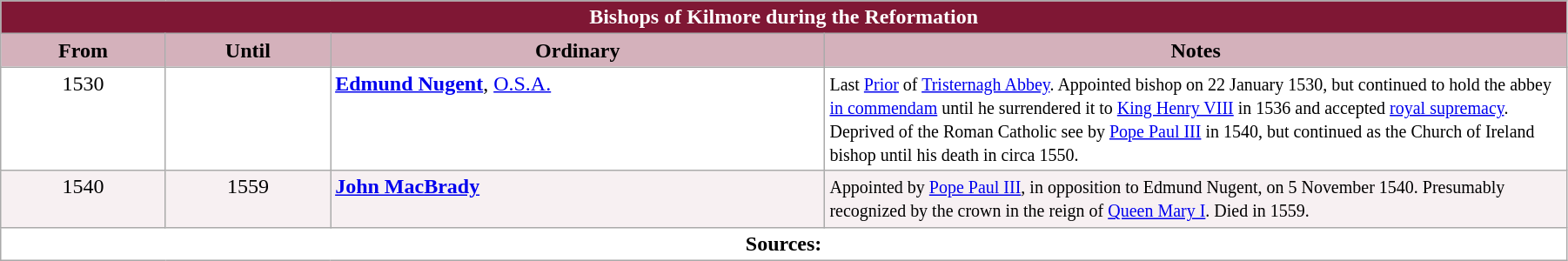<table class="wikitable" style="width:95%;" border="1" cellpadding="2">
<tr>
<th colspan="4" style="background-color: #7F1734; color: white;">Bishops of Kilmore during the Reformation</th>
</tr>
<tr align=center>
<th style="background-color: #D4B1BB; width: 10%;">From</th>
<th style="background-color: #D4B1BB; width: 10%;">Until</th>
<th style="background-color: #D4B1BB; width: 30%;">Ordinary</th>
<th style="background-color: #D4B1BB; width: 45%;">Notes</th>
</tr>
<tr valign=top bgcolor="white">
<td align=center>1530</td>
<td align=center></td>
<td><strong><a href='#'>Edmund Nugent</a></strong>, <a href='#'>O.S.A.</a></td>
<td><small>Last <a href='#'>Prior</a> of <a href='#'>Tristernagh Abbey</a>. Appointed bishop on 22 January 1530, but continued to hold the abbey <a href='#'>in commendam</a> until he surrendered it to <a href='#'>King Henry VIII</a> in 1536 and accepted <a href='#'>royal supremacy</a>. Deprived of the Roman Catholic see by <a href='#'>Pope Paul III</a> in 1540, but continued as the Church of Ireland bishop until his death in circa 1550.</small></td>
</tr>
<tr valign=top bgcolor="#F7F0F2">
<td align=center>1540</td>
<td align=center>1559</td>
<td><strong><a href='#'>John MacBrady</a></strong></td>
<td><small>Appointed by <a href='#'>Pope Paul III</a>, in opposition to Edmund Nugent, on 5 November 1540. Presumably recognized by the crown in the reign of <a href='#'>Queen Mary I</a>. Died in 1559. </small></td>
</tr>
<tr valign=top bgcolor="white">
<td colspan="4" style="text-align: center;"><strong>Sources:</strong> </td>
</tr>
</table>
